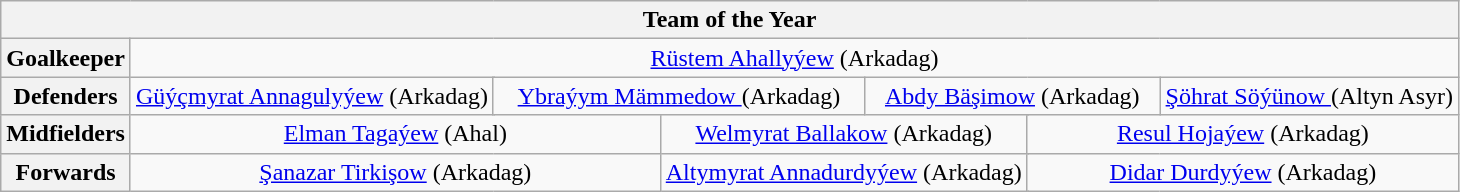<table class="wikitable" style="text-align:center">
<tr>
<th colspan="13">Team of the Year </th>
</tr>
<tr>
<th>Goalkeeper</th>
<td colspan="12"> <a href='#'>Rüstem Ahallyýew</a> (Arkadag)</td>
</tr>
<tr>
<th>Defenders</th>
<td colspan="3"> <a href='#'>Güýçmyrat Annagulyýew</a> (Arkadag)</td>
<td colspan="3"> <a href='#'>Ybraýym Mämmedow </a>(Arkadag)</td>
<td colspan="3"> <a href='#'>Abdy Bäşimow</a> (Arkadag)</td>
<td colspan="3"> <a href='#'>Şöhrat Söýünow </a> (Altyn Asyr)</td>
</tr>
<tr>
<th>Midfielders</th>
<td colspan="4">  <a href='#'>Elman Tagaýew</a> (Ahal)</td>
<td colspan="4"> <a href='#'>Welmyrat Ballakow</a> (Arkadag)</td>
<td colspan="4"> <a href='#'>Resul Hojaýew</a> (Arkadag)</td>
</tr>
<tr>
<th>Forwards</th>
<td colspan="4"> <a href='#'>Şanazar Tirkişow</a> (Arkadag)</td>
<td colspan="4"> <a href='#'>Altymyrat Annadurdyýew</a>  (Arkadag)</td>
<td colspan="4"> <a href='#'>Didar Durdyýew</a>  (Arkadag)</td>
</tr>
</table>
